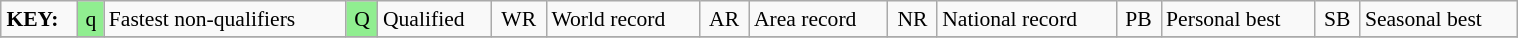<table class="wikitable" style="margin:0.5em auto; font-size:90%;position:relative;" width=80%>
<tr>
<td><strong>KEY:</strong></td>
<td bgcolor=lightgreen align=center>q</td>
<td>Fastest non-qualifiers</td>
<td bgcolor=lightgreen align=center>Q</td>
<td>Qualified</td>
<td align=center>WR</td>
<td>World record</td>
<td align=center>AR</td>
<td>Area record</td>
<td align=center>NR</td>
<td>National record</td>
<td align=center>PB</td>
<td>Personal best</td>
<td align=center>SB</td>
<td>Seasonal best</td>
</tr>
<tr>
</tr>
</table>
